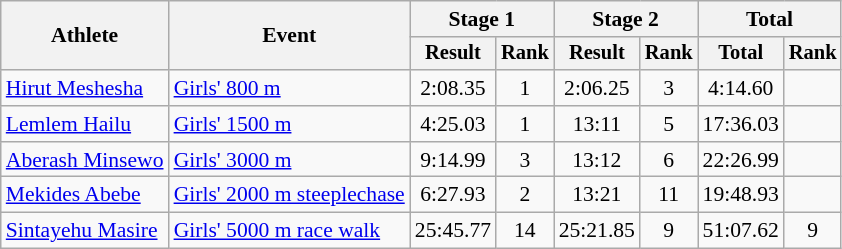<table class="wikitable" style="font-size:90%">
<tr>
<th rowspan=2>Athlete</th>
<th rowspan=2>Event</th>
<th colspan=2>Stage 1</th>
<th colspan=2>Stage 2</th>
<th colspan=2>Total</th>
</tr>
<tr style="font-size:95%">
<th>Result</th>
<th>Rank</th>
<th>Result</th>
<th>Rank</th>
<th>Total</th>
<th>Rank</th>
</tr>
<tr align=center>
<td align=left><a href='#'>Hirut Meshesha</a></td>
<td align=left><a href='#'>Girls' 800 m</a></td>
<td>2:08.35</td>
<td>1</td>
<td>2:06.25</td>
<td>3</td>
<td>4:14.60</td>
<td></td>
</tr>
<tr align=center>
<td align=left><a href='#'>Lemlem Hailu</a></td>
<td align=left><a href='#'>Girls' 1500 m</a></td>
<td>4:25.03</td>
<td>1</td>
<td>13:11</td>
<td>5</td>
<td>17:36.03</td>
<td></td>
</tr>
<tr align=center>
<td align=left><a href='#'>Aberash Minsewo</a></td>
<td align=left><a href='#'>Girls' 3000 m</a></td>
<td>9:14.99</td>
<td>3</td>
<td>13:12</td>
<td>6</td>
<td>22:26.99</td>
<td></td>
</tr>
<tr align=center>
<td align=left><a href='#'>Mekides Abebe</a></td>
<td align=left><a href='#'>Girls' 2000 m steeplechase</a></td>
<td>6:27.93</td>
<td>2</td>
<td>13:21</td>
<td>11</td>
<td>19:48.93</td>
<td></td>
</tr>
<tr align=center>
<td align=left><a href='#'>Sintayehu Masire</a></td>
<td align=left><a href='#'>Girls' 5000 m race walk</a></td>
<td>25:45.77</td>
<td>14</td>
<td>25:21.85</td>
<td>9</td>
<td>51:07.62</td>
<td>9</td>
</tr>
</table>
